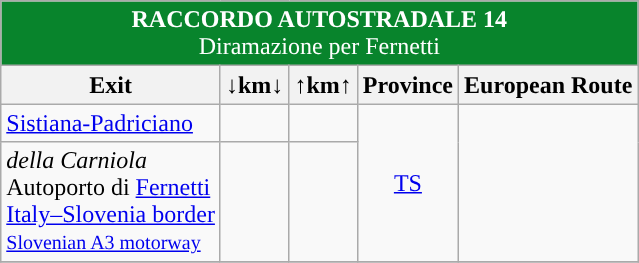<table class="wikitable" border="1">
<tr align="center" bgcolor="08842C" style="color: white;font-size:100%;">
<td colspan="6"><strong> RACCORDO AUTOSTRADALE 14</strong><br>Diramazione per Fernetti</td>
</tr>
<tr>
<th style="text-align:center;"><strong>Exit</strong></th>
<th style="text-align:center;"><strong>↓km↓</strong></th>
<th style="text-align:center;"><strong>↑km↑</strong></th>
<th align="center"><strong>Province</strong></th>
<th align="center"><strong>European Route</strong></th>
</tr>
<tr>
<td>   <a href='#'>Sistiana-Padriciano</a></td>
<td align="right"></td>
<td align="right"></td>
<td rowspan=2 align="center"><a href='#'>TS</a></td>
<td rowspan=2 align="center"></td>
</tr>
<tr>
<td>     <em>della Carniola</em><br> Autoporto di <a href='#'>Fernetti</a><br>  <a href='#'>Italy–Slovenia border</a><br>  <small><a href='#'>Slovenian A3 motorway</a></small></td>
<td align="right"></td>
<td align="right"></td>
</tr>
<tr>
</tr>
</table>
